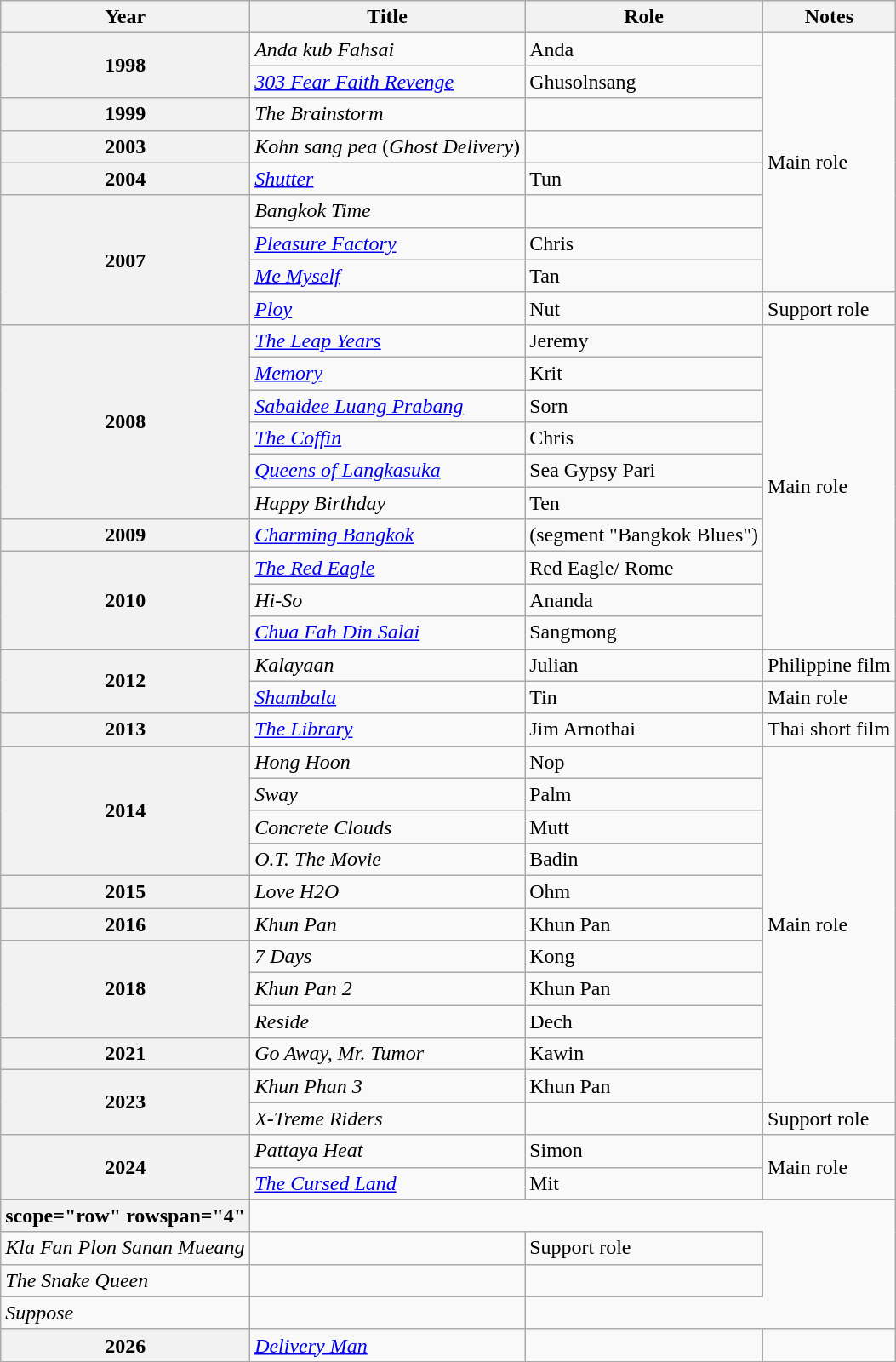<table class="wikitable sortable plainrowheaders">
<tr>
<th scope="col">Year</th>
<th scope="col">Title</th>
<th scope="col">Role</th>
<th class="unsortable" scope="col">Notes</th>
</tr>
<tr>
<th scope="row" rowspan="2">1998</th>
<td><em>Anda kub Fahsai</em></td>
<td>Anda</td>
<td rowspan="8">Main role</td>
</tr>
<tr>
<td><em><a href='#'>303 Fear Faith Revenge</a></em></td>
<td>Ghusolnsang</td>
</tr>
<tr>
<th scope="row">1999</th>
<td><em>The Brainstorm</em></td>
<td></td>
</tr>
<tr>
<th scope="row">2003</th>
<td><em>Kohn sang pea</em> (<em>Ghost Delivery</em>)</td>
<td></td>
</tr>
<tr>
<th scope="row">2004</th>
<td><em><a href='#'>Shutter</a></em></td>
<td>Tun</td>
</tr>
<tr>
<th scope="row" rowspan="4">2007</th>
<td><em>Bangkok Time</em></td>
<td></td>
</tr>
<tr>
<td><em><a href='#'>Pleasure Factory</a></em></td>
<td>Chris</td>
</tr>
<tr>
<td><em><a href='#'>Me Myself</a></em></td>
<td>Tan</td>
</tr>
<tr>
<td><em><a href='#'>Ploy</a></em></td>
<td>Nut</td>
<td>Support role</td>
</tr>
<tr>
<th scope="row" rowspan="6">2008</th>
<td><em><a href='#'>The Leap Years</a></em></td>
<td>Jeremy</td>
<td rowspan="10">Main role</td>
</tr>
<tr>
<td><em><a href='#'>Memory</a></em></td>
<td>Krit</td>
</tr>
<tr>
<td><em><a href='#'>Sabaidee Luang Prabang</a></em></td>
<td>Sorn</td>
</tr>
<tr>
<td><em><a href='#'>The Coffin</a></em></td>
<td>Chris</td>
</tr>
<tr>
<td><em><a href='#'>Queens of Langkasuka</a></em></td>
<td>Sea Gypsy Pari</td>
</tr>
<tr>
<td><em>Happy Birthday</em></td>
<td>Ten</td>
</tr>
<tr>
<th scope="row">2009</th>
<td><em><a href='#'>Charming Bangkok</a></em></td>
<td>(segment "Bangkok Blues")</td>
</tr>
<tr>
<th scope="row" rowspan="3">2010</th>
<td><em><a href='#'>The Red Eagle</a></em></td>
<td>Red Eagle/ Rome</td>
</tr>
<tr>
<td><em>Hi-So</em></td>
<td>Ananda</td>
</tr>
<tr>
<td><em><a href='#'>Chua Fah Din Salai</a></em></td>
<td>Sangmong</td>
</tr>
<tr>
<th scope="row" rowspan="2">2012</th>
<td><em>Kalayaan</em></td>
<td>Julian</td>
<td>Philippine film</td>
</tr>
<tr>
<td><em><a href='#'>Shambala</a></em></td>
<td>Tin</td>
<td>Main role</td>
</tr>
<tr>
<th scope="row">2013</th>
<td><em><a href='#'>The Library</a></em></td>
<td>Jim Arnothai</td>
<td>Thai short film</td>
</tr>
<tr>
<th scope="row" rowspan="4">2014</th>
<td><em>Hong Hoon</em></td>
<td>Nop</td>
<td rowspan="11">Main role</td>
</tr>
<tr>
<td><em>Sway</em></td>
<td>Palm</td>
</tr>
<tr>
<td><em>Concrete Clouds</em></td>
<td>Mutt</td>
</tr>
<tr>
<td><em>O.T. The Movie</em></td>
<td>Badin</td>
</tr>
<tr>
<th scope="row">2015</th>
<td><em>Love H2O</em></td>
<td>Ohm</td>
</tr>
<tr>
<th scope="row">2016</th>
<td><em>Khun Pan</em></td>
<td>Khun Pan</td>
</tr>
<tr>
<th scope="row" rowspan="3">2018</th>
<td><em>7 Days</em></td>
<td>Kong</td>
</tr>
<tr>
<td><em>Khun Pan 2</em></td>
<td>Khun Pan</td>
</tr>
<tr>
<td><em>Reside</em></td>
<td>Dech</td>
</tr>
<tr>
<th scope="row">2021</th>
<td><em>Go Away, Mr. Tumor</em></td>
<td>Kawin</td>
</tr>
<tr>
<th scope="row" rowspan="2">2023</th>
<td><em>Khun Phan 3</em></td>
<td>Khun Pan</td>
</tr>
<tr>
<td><em>X-Treme Riders</em></td>
<td></td>
<td>Support role</td>
</tr>
<tr>
<th scope="row" rowspan="2">2024</th>
<td><em>Pattaya Heat</em></td>
<td>Simon</td>
<td rowspan="2">Main role</td>
</tr>
<tr>
<td><em><a href='#'>The Cursed Land</a></em></td>
<td>Mit</td>
</tr>
<tr>
<th>scope="row" rowspan="4"</th>
</tr>
<tr>
<td><em>Kla Fan Plon Sanan Mueang</em></td>
<td></td>
<td>Support role</td>
</tr>
<tr>
<td><em>The Snake Queen</em></td>
<td></td>
<td></td>
</tr>
<tr>
<td><em>Suppose</em></td>
<td></td>
</tr>
<tr>
<th scope="row">2026</th>
<td><em><a href='#'>Delivery Man</a></em></td>
<td></td>
<td></td>
</tr>
<tr>
</tr>
</table>
